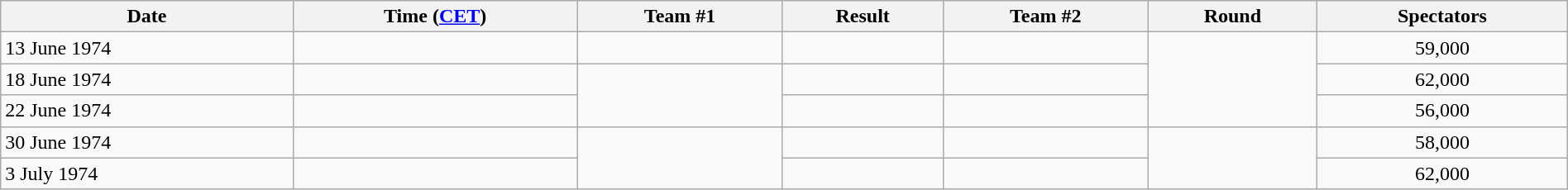<table class="wikitable" style="text-align: left;;" width="100%">
<tr>
<th>Date</th>
<th>Time (<a href='#'>CET</a>)</th>
<th>Team #1</th>
<th>Result</th>
<th>Team #2</th>
<th>Round</th>
<th>Spectators</th>
</tr>
<tr>
<td>13 June 1974</td>
<td></td>
<td align=right></td>
<td style="text-align:center;"></td>
<td></td>
<td rowspan="3"></td>
<td style="text-align:center;">59,000</td>
</tr>
<tr>
<td>18 June 1974</td>
<td></td>
<td rowspan="2" align=right></td>
<td style="text-align:center;"></td>
<td></td>
<td style="text-align:center;">62,000</td>
</tr>
<tr>
<td>22 June 1974</td>
<td></td>
<td style="text-align:center;"></td>
<td></td>
<td style="text-align:center;">56,000</td>
</tr>
<tr>
<td>30 June 1974</td>
<td></td>
<td rowspan="2" align=right></td>
<td style="text-align:center;"></td>
<td></td>
<td rowspan="2"></td>
<td style="text-align:center;">58,000</td>
</tr>
<tr>
<td>3 July 1974</td>
<td></td>
<td style="text-align:center;"></td>
<td></td>
<td style="text-align:center;">62,000</td>
</tr>
</table>
